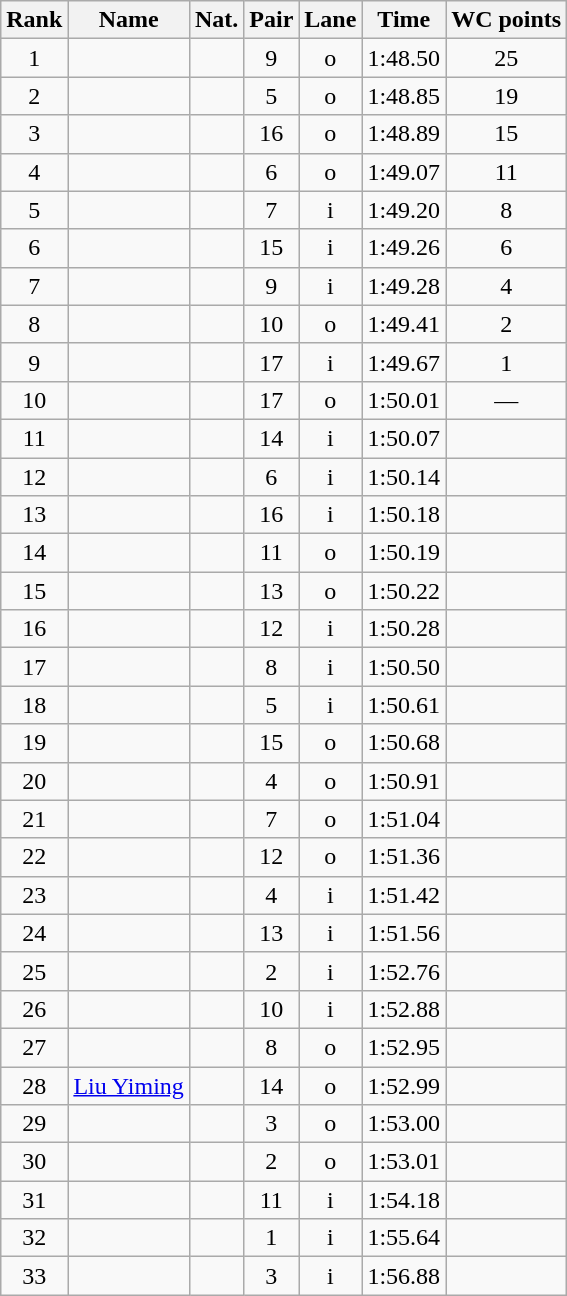<table class="wikitable sortable" style="text-align:center">
<tr>
<th>Rank</th>
<th>Name</th>
<th>Nat.</th>
<th>Pair</th>
<th>Lane</th>
<th>Time</th>
<th>WC points</th>
</tr>
<tr>
<td>1</td>
<td align=left></td>
<td></td>
<td>9</td>
<td>o</td>
<td>1:48.50</td>
<td>25</td>
</tr>
<tr>
<td>2</td>
<td align=left></td>
<td></td>
<td>5</td>
<td>o</td>
<td>1:48.85</td>
<td>19</td>
</tr>
<tr>
<td>3</td>
<td align=left></td>
<td></td>
<td>16</td>
<td>o</td>
<td>1:48.89</td>
<td>15</td>
</tr>
<tr>
<td>4</td>
<td align=left></td>
<td></td>
<td>6</td>
<td>o</td>
<td>1:49.07</td>
<td>11</td>
</tr>
<tr>
<td>5</td>
<td align=left></td>
<td></td>
<td>7</td>
<td>i</td>
<td>1:49.20</td>
<td>8</td>
</tr>
<tr>
<td>6</td>
<td align=left></td>
<td></td>
<td>15</td>
<td>i</td>
<td>1:49.26</td>
<td>6</td>
</tr>
<tr>
<td>7</td>
<td align=left></td>
<td></td>
<td>9</td>
<td>i</td>
<td>1:49.28</td>
<td>4</td>
</tr>
<tr>
<td>8</td>
<td align=left></td>
<td></td>
<td>10</td>
<td>o</td>
<td>1:49.41</td>
<td>2</td>
</tr>
<tr>
<td>9</td>
<td align=left></td>
<td></td>
<td>17</td>
<td>i</td>
<td>1:49.67</td>
<td>1</td>
</tr>
<tr>
<td>10</td>
<td align=left></td>
<td></td>
<td>17</td>
<td>o</td>
<td>1:50.01</td>
<td>—</td>
</tr>
<tr>
<td>11</td>
<td align=left></td>
<td></td>
<td>14</td>
<td>i</td>
<td>1:50.07</td>
<td></td>
</tr>
<tr>
<td>12</td>
<td align=left></td>
<td></td>
<td>6</td>
<td>i</td>
<td>1:50.14</td>
<td></td>
</tr>
<tr>
<td>13</td>
<td align=left></td>
<td></td>
<td>16</td>
<td>i</td>
<td>1:50.18</td>
<td></td>
</tr>
<tr>
<td>14</td>
<td align=left></td>
<td></td>
<td>11</td>
<td>o</td>
<td>1:50.19</td>
<td></td>
</tr>
<tr>
<td>15</td>
<td align=left></td>
<td></td>
<td>13</td>
<td>o</td>
<td>1:50.22</td>
<td></td>
</tr>
<tr>
<td>16</td>
<td align=left></td>
<td></td>
<td>12</td>
<td>i</td>
<td>1:50.28</td>
<td></td>
</tr>
<tr>
<td>17</td>
<td align=left></td>
<td></td>
<td>8</td>
<td>i</td>
<td>1:50.50</td>
<td></td>
</tr>
<tr>
<td>18</td>
<td align=left></td>
<td></td>
<td>5</td>
<td>i</td>
<td>1:50.61</td>
<td></td>
</tr>
<tr>
<td>19</td>
<td align=left></td>
<td></td>
<td>15</td>
<td>o</td>
<td>1:50.68</td>
<td></td>
</tr>
<tr>
<td>20</td>
<td align=left></td>
<td></td>
<td>4</td>
<td>o</td>
<td>1:50.91</td>
<td></td>
</tr>
<tr>
<td>21</td>
<td align=left></td>
<td></td>
<td>7</td>
<td>o</td>
<td>1:51.04</td>
<td></td>
</tr>
<tr>
<td>22</td>
<td align=left></td>
<td></td>
<td>12</td>
<td>o</td>
<td>1:51.36</td>
<td></td>
</tr>
<tr>
<td>23</td>
<td align=left></td>
<td></td>
<td>4</td>
<td>i</td>
<td>1:51.42</td>
<td></td>
</tr>
<tr>
<td>24</td>
<td align=left></td>
<td></td>
<td>13</td>
<td>i</td>
<td>1:51.56</td>
<td></td>
</tr>
<tr>
<td>25</td>
<td align=left></td>
<td></td>
<td>2</td>
<td>i</td>
<td>1:52.76</td>
<td></td>
</tr>
<tr>
<td>26</td>
<td align=left></td>
<td></td>
<td>10</td>
<td>i</td>
<td>1:52.88</td>
<td></td>
</tr>
<tr>
<td>27</td>
<td align=left></td>
<td></td>
<td>8</td>
<td>o</td>
<td>1:52.95</td>
<td></td>
</tr>
<tr>
<td>28</td>
<td align=left><a href='#'>Liu Yiming</a></td>
<td></td>
<td>14</td>
<td>o</td>
<td>1:52.99</td>
<td></td>
</tr>
<tr>
<td>29</td>
<td align=left></td>
<td></td>
<td>3</td>
<td>o</td>
<td>1:53.00</td>
<td></td>
</tr>
<tr>
<td>30</td>
<td align=left></td>
<td></td>
<td>2</td>
<td>o</td>
<td>1:53.01</td>
<td></td>
</tr>
<tr>
<td>31</td>
<td align=left></td>
<td></td>
<td>11</td>
<td>i</td>
<td>1:54.18</td>
<td></td>
</tr>
<tr>
<td>32</td>
<td align=left></td>
<td></td>
<td>1</td>
<td>i</td>
<td>1:55.64</td>
<td></td>
</tr>
<tr>
<td>33</td>
<td align=left></td>
<td></td>
<td>3</td>
<td>i</td>
<td>1:56.88</td>
<td></td>
</tr>
</table>
